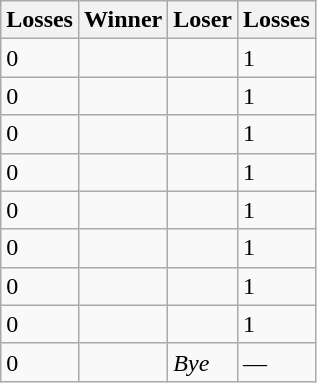<table class=wikitable>
<tr>
<th>Losses</th>
<th>Winner</th>
<th>Loser</th>
<th>Losses</th>
</tr>
<tr>
<td>0</td>
<td></td>
<td></td>
<td>1</td>
</tr>
<tr>
<td>0</td>
<td></td>
<td></td>
<td>1</td>
</tr>
<tr>
<td>0</td>
<td></td>
<td></td>
<td>1</td>
</tr>
<tr>
<td>0</td>
<td></td>
<td></td>
<td>1</td>
</tr>
<tr>
<td>0</td>
<td></td>
<td></td>
<td>1</td>
</tr>
<tr>
<td>0</td>
<td></td>
<td></td>
<td>1</td>
</tr>
<tr>
<td>0</td>
<td></td>
<td></td>
<td>1</td>
</tr>
<tr>
<td>0</td>
<td></td>
<td></td>
<td>1</td>
</tr>
<tr>
<td>0</td>
<td></td>
<td><em>Bye</em></td>
<td>—</td>
</tr>
</table>
